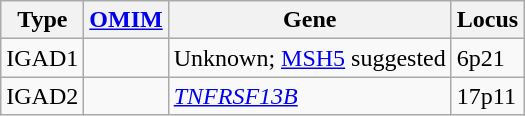<table class="wikitable">
<tr>
<th>Type</th>
<th><a href='#'>OMIM</a></th>
<th>Gene</th>
<th>Locus</th>
</tr>
<tr>
<td>IGAD1</td>
<td></td>
<td>Unknown; <a href='#'>MSH5</a> suggested</td>
<td>6p21</td>
</tr>
<tr>
<td>IGAD2</td>
<td></td>
<td><em><a href='#'>TNFRSF13B</a></em></td>
<td>17p11</td>
</tr>
</table>
